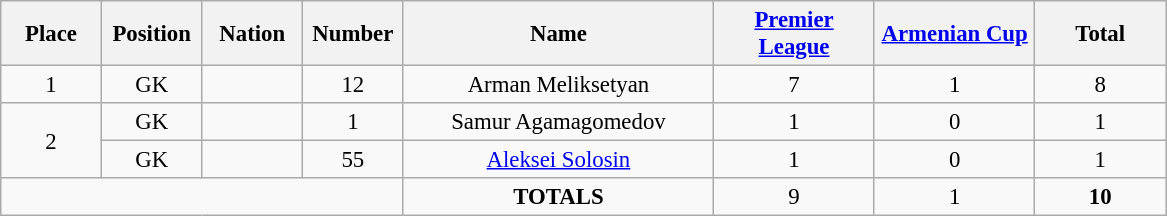<table class="wikitable" style="font-size: 95%; text-align: center;">
<tr>
<th width=60>Place</th>
<th width=60>Position</th>
<th width=60>Nation</th>
<th width=60>Number</th>
<th width=200>Name</th>
<th width=100><a href='#'>Premier League</a></th>
<th width=100><a href='#'>Armenian Cup</a></th>
<th width=80>Total</th>
</tr>
<tr>
<td>1</td>
<td>GK</td>
<td></td>
<td>12</td>
<td>Arman Meliksetyan</td>
<td>7</td>
<td>1</td>
<td>8</td>
</tr>
<tr>
<td rowspan="2">2</td>
<td>GK</td>
<td></td>
<td>1</td>
<td>Samur Agamagomedov</td>
<td>1</td>
<td>0</td>
<td>1</td>
</tr>
<tr>
<td>GK</td>
<td></td>
<td>55</td>
<td><a href='#'>Aleksei Solosin</a></td>
<td>1</td>
<td>0</td>
<td>1</td>
</tr>
<tr>
<td colspan="4"></td>
<td><strong>TOTALS</strong></td>
<td>9</td>
<td>1</td>
<td><strong>10</strong></td>
</tr>
</table>
